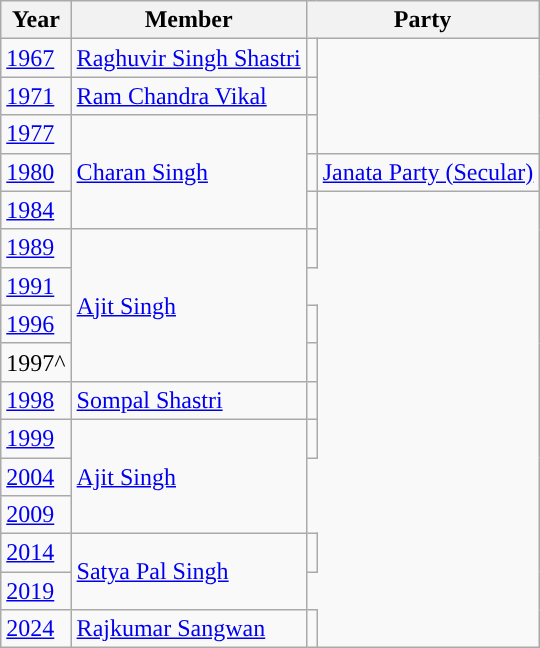<table class="wikitable sortable">
<tr>
<th>Year</th>
<th>Member</th>
<th colspan="2">Party</th>
</tr>
<tr>
<td><a href='#'>1967</a></td>
<td><a href='#'>Raghuvir Singh Shastri</a></td>
<td></td>
</tr>
<tr>
<td><a href='#'>1971</a></td>
<td><a href='#'>Ram Chandra Vikal</a></td>
<td></td>
</tr>
<tr>
<td><a href='#'>1977</a></td>
<td rowspan="3"><a href='#'>Charan Singh</a></td>
<td></td>
</tr>
<tr>
<td><a href='#'>1980</a></td>
<td style="background-color: "></td>
<td><a href='#'>Janata Party (Secular)</a></td>
</tr>
<tr>
<td><a href='#'>1984</a></td>
<td></td>
</tr>
<tr>
<td><a href='#'>1989</a></td>
<td rowspan="4"><a href='#'>Ajit Singh</a></td>
<td></td>
</tr>
<tr>
<td><a href='#'>1991</a></td>
</tr>
<tr>
<td><a href='#'>1996</a></td>
<td></td>
</tr>
<tr>
<td>1997^</td>
<td></td>
</tr>
<tr>
<td><a href='#'>1998</a></td>
<td><a href='#'>Sompal Shastri</a></td>
<td></td>
</tr>
<tr>
<td><a href='#'>1999</a></td>
<td rowspan="3"><a href='#'>Ajit Singh</a></td>
<td></td>
</tr>
<tr>
<td><a href='#'>2004</a></td>
</tr>
<tr>
<td><a href='#'>2009</a></td>
</tr>
<tr>
<td><a href='#'>2014</a></td>
<td rowspan="2"><a href='#'>Satya Pal Singh</a></td>
<td></td>
</tr>
<tr>
<td><a href='#'>2019</a></td>
</tr>
<tr>
<td><a href='#'>2024</a></td>
<td><a href='#'>Rajkumar Sangwan</a></td>
<td></td>
</tr>
</table>
